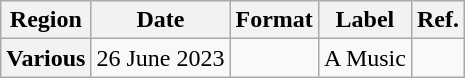<table class="wikitable plainrowheaders">
<tr>
<th scope="col">Region</th>
<th scope="col">Date</th>
<th scope="col">Format</th>
<th scope="col">Label</th>
<th>Ref.</th>
</tr>
<tr>
<th scope="row">Various</th>
<td>26 June 2023</td>
<td></td>
<td>A Music</td>
<td></td>
</tr>
</table>
